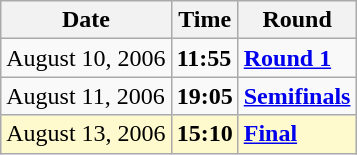<table class="wikitable">
<tr>
<th>Date</th>
<th>Time</th>
<th>Round</th>
</tr>
<tr>
<td>August 10, 2006</td>
<td><strong>11:55</strong></td>
<td><strong><a href='#'>Round 1</a></strong></td>
</tr>
<tr>
<td>August 11, 2006</td>
<td><strong>19:05</strong></td>
<td><strong><a href='#'>Semifinals</a></strong></td>
</tr>
<tr style=background:lemonchiffon>
<td>August 13, 2006</td>
<td><strong>15:10</strong></td>
<td><strong><a href='#'>Final</a></strong></td>
</tr>
</table>
